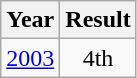<table class="wikitable" style="text-align:center">
<tr>
<th>Year</th>
<th>Result</th>
</tr>
<tr>
<td><a href='#'>2003</a></td>
<td>4th</td>
</tr>
</table>
